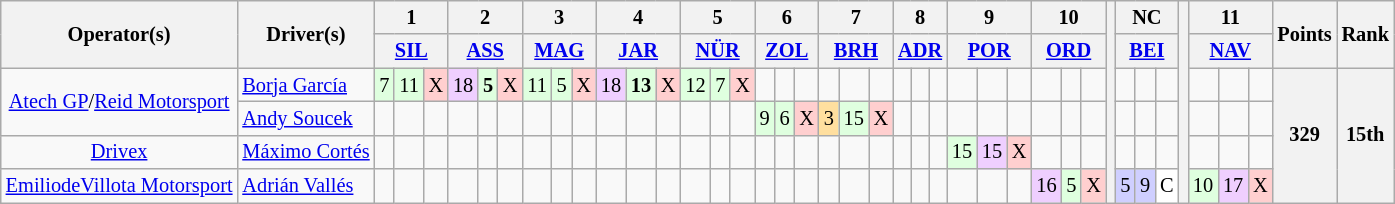<table class="wikitable" style="font-size: 85%">
<tr>
<th rowspan=2>Operator(s)</th>
<th rowspan=2>Driver(s)</th>
<th colspan=3>1</th>
<th colspan=3>2</th>
<th colspan=3>3</th>
<th colspan=3>4</th>
<th colspan=3>5</th>
<th colspan=3>6</th>
<th colspan=3>7</th>
<th colspan=3>8</th>
<th colspan=3>9</th>
<th colspan=3>10</th>
<th rowspan=6></th>
<th colspan=3>NC</th>
<th rowspan=6></th>
<th colspan=3>11</th>
<th rowspan=2>Points</th>
<th rowspan=2>Rank</th>
</tr>
<tr>
<th colspan=3><a href='#'>SIL</a></th>
<th colspan=3><a href='#'>ASS</a></th>
<th colspan=3><a href='#'>MAG</a></th>
<th colspan=3><a href='#'>JAR</a></th>
<th colspan=3><a href='#'>NÜR</a></th>
<th colspan=3><a href='#'>ZOL</a></th>
<th colspan=3><a href='#'>BRH</a></th>
<th colspan=3><a href='#'>ADR</a></th>
<th colspan=3><a href='#'>POR</a></th>
<th colspan=3><a href='#'>ORD</a></th>
<th colspan=3><a href='#'>BEI</a></th>
<th colspan=3><a href='#'>NAV</a></th>
</tr>
<tr>
<td rowspan=2 align=center><a href='#'>Atech GP</a>/<a href='#'>Reid Motorsport</a></td>
<td> <a href='#'>Borja García</a></td>
<td style="background:#dfffdf;">7</td>
<td style="background:#dfffdf;">11</td>
<td style="background:#ffcfcf;">X</td>
<td style="background:#efcfff;">18</td>
<td style="background:#dfffdf;"><strong>5</strong></td>
<td style="background:#ffcfcf;">X</td>
<td style="background:#dfffdf;">11</td>
<td style="background:#dfffdf;">5</td>
<td style="background:#ffcfcf;">X</td>
<td style="background:#efcfff;">18</td>
<td style="background:#dfffdf;"><strong>13</strong></td>
<td style="background:#ffcfcf;">X</td>
<td style="background:#dfffdf;">12</td>
<td style="background:#dfffdf;">7</td>
<td style="background:#ffcfcf;">X</td>
<td></td>
<td></td>
<td></td>
<td></td>
<td></td>
<td></td>
<td></td>
<td></td>
<td></td>
<td></td>
<td></td>
<td></td>
<td></td>
<td></td>
<td></td>
<td></td>
<td></td>
<td></td>
<td></td>
<td></td>
<td></td>
<th rowspan=4>329</th>
<th rowspan=4>15th</th>
</tr>
<tr>
<td> <a href='#'>Andy Soucek</a></td>
<td></td>
<td></td>
<td></td>
<td></td>
<td></td>
<td></td>
<td></td>
<td></td>
<td></td>
<td></td>
<td></td>
<td></td>
<td></td>
<td></td>
<td></td>
<td style="background:#dfffdf;">9</td>
<td style="background:#dfffdf;">6</td>
<td style="background:#ffcfcf;">X</td>
<td style="background:#ffdf9f;">3</td>
<td style="background:#dfffdf;">15</td>
<td style="background:#ffcfcf;">X</td>
<td></td>
<td></td>
<td></td>
<td></td>
<td></td>
<td></td>
<td></td>
<td></td>
<td></td>
<td></td>
<td></td>
<td></td>
<td></td>
<td></td>
<td></td>
</tr>
<tr>
<td align=center><a href='#'>Drivex</a></td>
<td> <a href='#'>Máximo Cortés</a></td>
<td></td>
<td></td>
<td></td>
<td></td>
<td></td>
<td></td>
<td></td>
<td></td>
<td></td>
<td></td>
<td></td>
<td></td>
<td></td>
<td></td>
<td></td>
<td></td>
<td></td>
<td></td>
<td></td>
<td></td>
<td></td>
<td></td>
<td></td>
<td></td>
<td style="background:#dfffdf;">15</td>
<td style="background:#efcfff;">15</td>
<td style="background:#ffcfcf;">X</td>
<td></td>
<td></td>
<td></td>
<td></td>
<td></td>
<td></td>
<td></td>
<td></td>
<td></td>
</tr>
<tr>
<td align=center><a href='#'>EmiliodeVillota Motorsport</a></td>
<td> <a href='#'>Adrián Vallés</a></td>
<td></td>
<td></td>
<td></td>
<td></td>
<td></td>
<td></td>
<td></td>
<td></td>
<td></td>
<td></td>
<td></td>
<td></td>
<td></td>
<td></td>
<td></td>
<td></td>
<td></td>
<td></td>
<td></td>
<td></td>
<td></td>
<td></td>
<td></td>
<td></td>
<td></td>
<td></td>
<td></td>
<td style="background:#efcfff;">16</td>
<td style="background:#dfffdf;">5</td>
<td style="background:#ffcfcf;">X</td>
<td style="background:#cfcfff;">5</td>
<td style="background:#cfcfff;">9</td>
<td style="background:#ffffff;">C</td>
<td style="background:#dfffdf;">10</td>
<td style="background:#efcfff;">17</td>
<td style="background:#ffcfcf;">X</td>
</tr>
</table>
